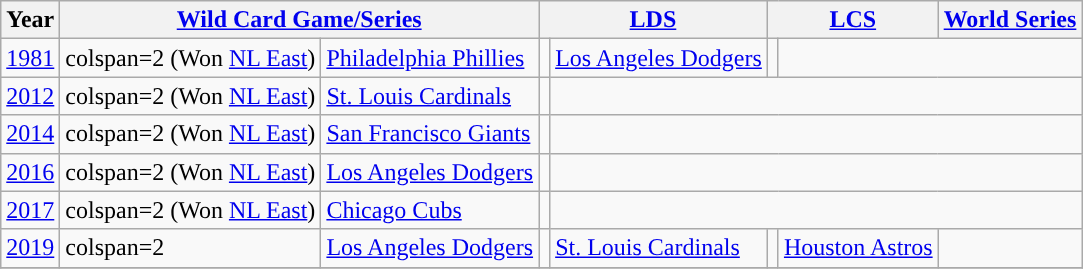<table class="wikitable">
<tr>
<th>Year</th>
<th colspan=2><a href='#'><span>Wild Card Game/Series</span></a></th>
<th colspan=2><a href='#'><span>LDS</span></a></th>
<th colspan=2><a href='#'><span>LCS</span></a></th>
<th colspan=2><a href='#'><span>World Series</span></a></th>
</tr>
<tr>
<td align=center><a href='#'>1981</a></td>
<td>colspan=2  (Won <a href='#'>NL East</a>)</td>
<td><a href='#'>Philadelphia Phillies</a></td>
<td></td>
<td><a href='#'>Los Angeles Dodgers</a></td>
<td></td>
<td colspan=2></td>
</tr>
<tr>
<td align=center><a href='#'>2012</a></td>
<td>colspan=2  (Won <a href='#'>NL East</a>)</td>
<td><a href='#'>St. Louis Cardinals</a></td>
<td></td>
<td colspan=4></td>
</tr>
<tr>
<td align=center><a href='#'>2014</a></td>
<td>colspan=2  (Won <a href='#'>NL East</a>)</td>
<td><a href='#'>San Francisco Giants</a></td>
<td></td>
<td colspan=4></td>
</tr>
<tr>
<td align=center><a href='#'>2016</a></td>
<td>colspan=2  (Won <a href='#'>NL East</a>)</td>
<td><a href='#'>Los Angeles Dodgers</a></td>
<td></td>
<td colspan=4></td>
</tr>
<tr>
<td align=center><a href='#'>2017</a></td>
<td>colspan=2  (Won <a href='#'>NL East</a>)</td>
<td><a href='#'>Chicago Cubs</a></td>
<td></td>
<td colspan=4></td>
</tr>
<tr>
<td align=center><a href='#'>2019</a></td>
<td>colspan=2 </td>
<td><a href='#'>Los Angeles Dodgers</a></td>
<td></td>
<td><a href='#'>St. Louis Cardinals</a></td>
<td></td>
<td><a href='#'>Houston Astros</a></td>
<td></td>
</tr>
<tr>
</tr>
</table>
